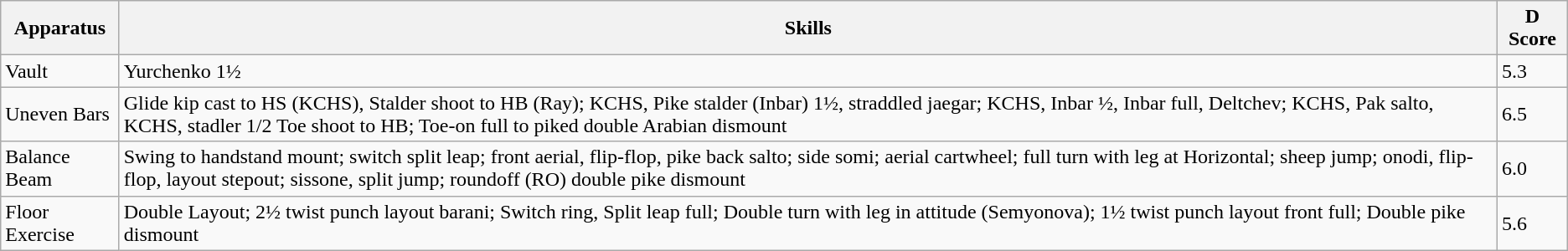<table class="wikitable">
<tr>
<th>Apparatus</th>
<th>Skills</th>
<th>D Score</th>
</tr>
<tr>
<td>Vault</td>
<td>Yurchenko 1½</td>
<td>5.3</td>
</tr>
<tr>
<td>Uneven Bars</td>
<td>Glide kip cast to HS (KCHS), Stalder shoot to HB (Ray); KCHS, Pike stalder (Inbar) 1½, straddled jaegar; KCHS, Inbar ½, Inbar full, Deltchev; KCHS, Pak salto, KCHS, stadler 1/2 Toe shoot to HB; Toe-on full to piked double Arabian dismount</td>
<td>6.5</td>
</tr>
<tr>
<td>Balance Beam</td>
<td>Swing to handstand mount; switch split leap; front aerial, flip-flop, pike back salto; side somi; aerial cartwheel; full turn with leg at Horizontal; sheep jump; onodi, flip-flop, layout stepout; sissone, split jump; roundoff (RO) double pike dismount</td>
<td>6.0</td>
</tr>
<tr>
<td>Floor Exercise</td>
<td>Double Layout; 2½ twist punch layout barani; Switch ring, Split leap full; Double turn with leg in attitude (Semyonova); 1½ twist punch layout front full; Double pike dismount</td>
<td>5.6</td>
</tr>
</table>
